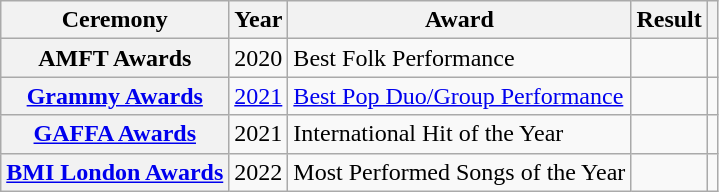<table class="wikitable sortable plainrowheaders">
<tr>
<th scope="col">Ceremony</th>
<th scope="col">Year</th>
<th scope="col">Award</th>
<th scope="col">Result</th>
<th scope="col" class="unsortable"></th>
</tr>
<tr>
<th scope="row"><strong>AMFT Awards</strong></th>
<td>2020</td>
<td>Best Folk Performance</td>
<td></td>
<td style="text-align:center;"></td>
</tr>
<tr>
<th scope="row"><a href='#'><strong>Grammy Awards</strong></a></th>
<td><a href='#'>2021</a></td>
<td><a href='#'>Best Pop Duo/Group Performance</a></td>
<td></td>
<td style="text-align:center;"></td>
</tr>
<tr>
<th scope="row"><a href='#'><strong>GAFFA Awards</strong></a></th>
<td>2021</td>
<td>International Hit of the Year</td>
<td></td>
<td style="text-align:center;"></td>
</tr>
<tr>
<th><a href='#'>BMI London Awards</a></th>
<td>2022</td>
<td>Most Performed Songs of the Year</td>
<td></td>
<td></td>
</tr>
</table>
